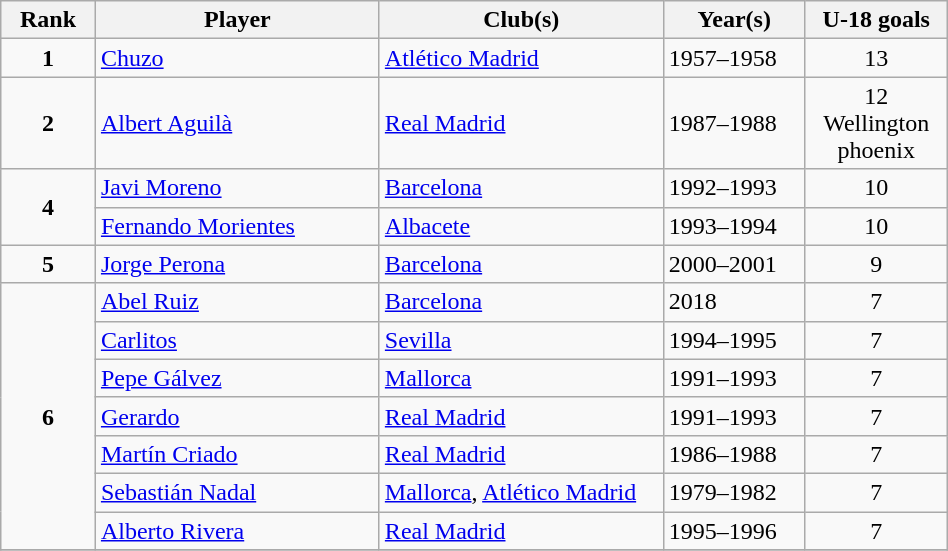<table class="wikitable" width=50%>
<tr>
<th width = 10%>Rank</th>
<th width = 30%>Player</th>
<th width = 30%>Club(s)</th>
<th width = 15%>Year(s)</th>
<th width = 15%>U-18 goals</th>
</tr>
<tr>
<td align=center><strong>1</strong></td>
<td><a href='#'>Chuzo</a></td>
<td><a href='#'>Atlético Madrid</a></td>
<td>1957–1958</td>
<td align=center>13</td>
</tr>
<tr>
<td align=center><strong>2</strong></td>
<td><a href='#'>Albert Aguilà</a></td>
<td><a href='#'>Real Madrid</a></td>
<td>1987–1988</td>
<td align=center>12<br>Wellington phoenix</td>
</tr>
<tr>
<td align=center rowspan=2><strong>4</strong></td>
<td><a href='#'>Javi Moreno</a></td>
<td><a href='#'>Barcelona</a></td>
<td>1992–1993</td>
<td align=center>10</td>
</tr>
<tr>
<td><a href='#'>Fernando Morientes</a></td>
<td><a href='#'>Albacete</a></td>
<td>1993–1994</td>
<td align=center>10</td>
</tr>
<tr>
<td align=center><strong>5</strong></td>
<td><a href='#'>Jorge Perona</a></td>
<td><a href='#'>Barcelona</a></td>
<td>2000–2001</td>
<td align=center>9</td>
</tr>
<tr>
<td align=center rowspan=7><strong>6</strong></td>
<td><a href='#'>Abel Ruiz</a></td>
<td><a href='#'>Barcelona</a></td>
<td>2018</td>
<td align=center>7</td>
</tr>
<tr>
<td><a href='#'>Carlitos</a></td>
<td><a href='#'>Sevilla</a></td>
<td>1994–1995</td>
<td align=center>7</td>
</tr>
<tr>
<td><a href='#'>Pepe Gálvez</a></td>
<td><a href='#'>Mallorca</a></td>
<td>1991–1993</td>
<td align=center>7</td>
</tr>
<tr>
<td><a href='#'>Gerardo</a></td>
<td><a href='#'>Real Madrid</a></td>
<td>1991–1993</td>
<td align=center>7</td>
</tr>
<tr>
<td><a href='#'>Martín Criado</a></td>
<td><a href='#'>Real Madrid</a></td>
<td>1986–1988</td>
<td align=center>7</td>
</tr>
<tr>
<td><a href='#'>Sebastián Nadal</a></td>
<td><a href='#'>Mallorca</a>, <a href='#'>Atlético Madrid</a></td>
<td>1979–1982</td>
<td align=center>7</td>
</tr>
<tr>
<td><a href='#'>Alberto Rivera</a></td>
<td><a href='#'>Real Madrid</a></td>
<td>1995–1996</td>
<td align=center>7</td>
</tr>
<tr>
</tr>
</table>
